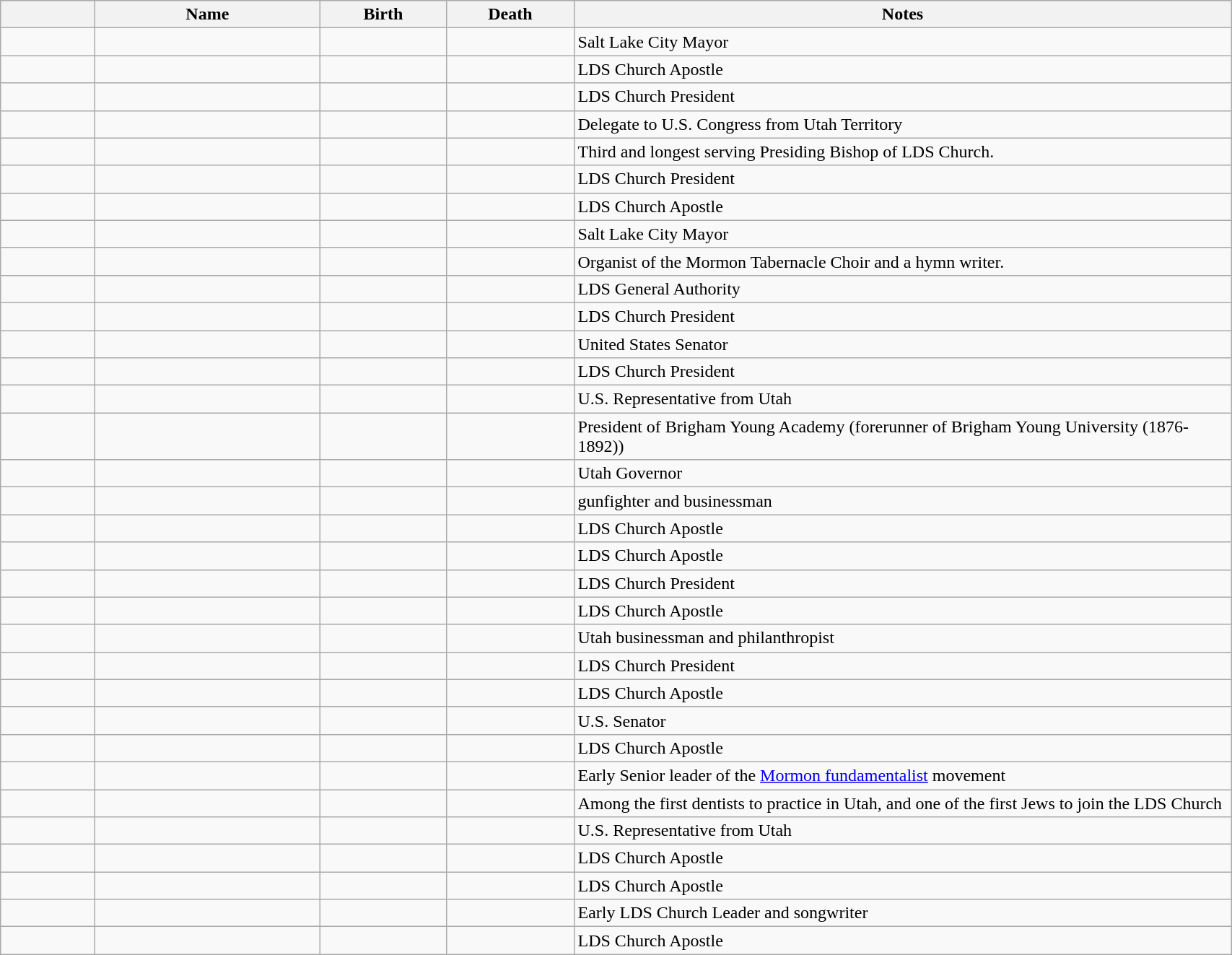<table class="wikitable sortable">
<tr>
<th width="80" class="unsortable"></th>
<th width="200">Name</th>
<th width="110">Birth</th>
<th width="110">Death</th>
<th width="600" class="unsortable">Notes</th>
</tr>
<tr>
<td></td>
<td></td>
<td></td>
<td></td>
<td>Salt Lake City Mayor</td>
</tr>
<tr>
<td></td>
<td></td>
<td></td>
<td></td>
<td>LDS Church Apostle</td>
</tr>
<tr>
<td></td>
<td></td>
<td></td>
<td></td>
<td>LDS Church President</td>
</tr>
<tr>
<td></td>
<td></td>
<td></td>
<td></td>
<td>Delegate to U.S. Congress from Utah Territory</td>
</tr>
<tr>
<td></td>
<td></td>
<td></td>
<td></td>
<td>Third and longest serving Presiding Bishop of LDS Church.</td>
</tr>
<tr>
<td></td>
<td></td>
<td></td>
<td></td>
<td>LDS Church President</td>
</tr>
<tr>
<td></td>
<td></td>
<td></td>
<td></td>
<td>LDS Church Apostle</td>
</tr>
<tr>
<td></td>
<td></td>
<td></td>
<td></td>
<td>Salt Lake City Mayor</td>
</tr>
<tr>
<td></td>
<td></td>
<td></td>
<td></td>
<td>Organist of the Mormon Tabernacle Choir and a hymn writer.</td>
</tr>
<tr>
<td></td>
<td></td>
<td></td>
<td></td>
<td>LDS General Authority</td>
</tr>
<tr>
<td></td>
<td></td>
<td></td>
<td></td>
<td>LDS Church President</td>
</tr>
<tr>
<td></td>
<td></td>
<td></td>
<td></td>
<td>United States Senator</td>
</tr>
<tr>
<td></td>
<td></td>
<td></td>
<td></td>
<td>LDS Church President</td>
</tr>
<tr>
<td></td>
<td></td>
<td></td>
<td></td>
<td>U.S. Representative from Utah</td>
</tr>
<tr>
<td></td>
<td></td>
<td></td>
<td></td>
<td>President of Brigham Young Academy (forerunner of Brigham Young University (1876-1892))</td>
</tr>
<tr>
<td></td>
<td></td>
<td></td>
<td></td>
<td>Utah Governor</td>
</tr>
<tr>
<td></td>
<td></td>
<td></td>
<td></td>
<td>gunfighter and businessman</td>
</tr>
<tr>
<td></td>
<td></td>
<td></td>
<td></td>
<td>LDS Church Apostle</td>
</tr>
<tr>
<td></td>
<td></td>
<td></td>
<td></td>
<td>LDS Church Apostle</td>
</tr>
<tr>
<td></td>
<td></td>
<td></td>
<td></td>
<td>LDS Church President</td>
</tr>
<tr>
<td></td>
<td></td>
<td></td>
<td></td>
<td>LDS Church Apostle</td>
</tr>
<tr>
<td></td>
<td></td>
<td></td>
<td></td>
<td>Utah businessman and philanthropist</td>
</tr>
<tr>
<td></td>
<td></td>
<td></td>
<td></td>
<td>LDS Church President</td>
</tr>
<tr>
<td></td>
<td></td>
<td></td>
<td></td>
<td>LDS Church Apostle</td>
</tr>
<tr>
<td></td>
<td></td>
<td></td>
<td></td>
<td>U.S. Senator</td>
</tr>
<tr>
<td></td>
<td></td>
<td></td>
<td></td>
<td>LDS Church Apostle</td>
</tr>
<tr>
<td></td>
<td></td>
<td></td>
<td></td>
<td>Early Senior leader of the <a href='#'>Mormon fundamentalist</a> movement</td>
</tr>
<tr>
<td></td>
<td></td>
<td></td>
<td></td>
<td>Among the first dentists to practice in Utah, and one of the first Jews to join the LDS Church</td>
</tr>
<tr>
<td></td>
<td></td>
<td></td>
<td></td>
<td>U.S. Representative from Utah</td>
</tr>
<tr>
<td></td>
<td></td>
<td></td>
<td></td>
<td>LDS Church Apostle</td>
</tr>
<tr>
<td></td>
<td></td>
<td></td>
<td></td>
<td>LDS Church Apostle</td>
</tr>
<tr>
<td></td>
<td></td>
<td></td>
<td></td>
<td>Early LDS Church Leader and songwriter</td>
</tr>
<tr>
<td></td>
<td></td>
<td></td>
<td></td>
<td>LDS Church Apostle</td>
</tr>
</table>
